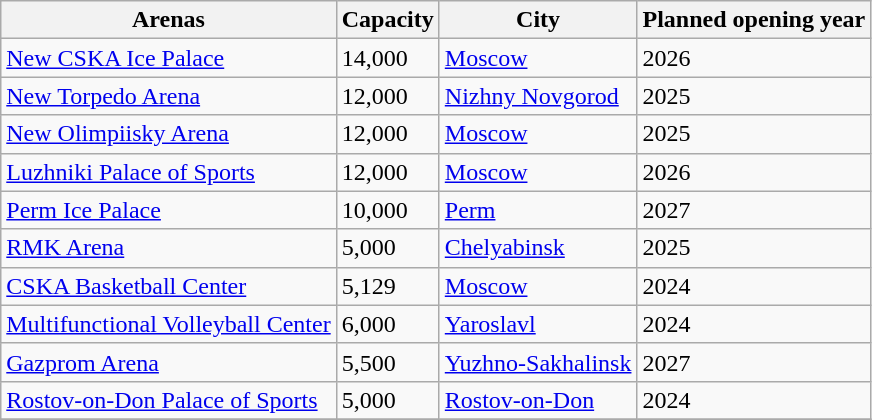<table class="wikitable">
<tr>
<th>Arenas</th>
<th>Capacity</th>
<th>City</th>
<th>Planned opening year</th>
</tr>
<tr>
<td><a href='#'>New CSKA Ice Palace</a></td>
<td>14,000</td>
<td><a href='#'>Moscow</a></td>
<td>2026</td>
</tr>
<tr>
<td><a href='#'>New Torpedo Arena</a></td>
<td>12,000</td>
<td><a href='#'>Nizhny Novgorod</a></td>
<td>2025</td>
</tr>
<tr>
<td><a href='#'>New Olimpiisky Arena</a></td>
<td>12,000</td>
<td><a href='#'>Moscow</a></td>
<td>2025</td>
</tr>
<tr>
<td><a href='#'>Luzhniki Palace of Sports</a></td>
<td>12,000</td>
<td><a href='#'>Moscow</a></td>
<td>2026</td>
</tr>
<tr>
<td><a href='#'>Perm Ice Palace</a></td>
<td>10,000</td>
<td><a href='#'>Perm</a></td>
<td>2027</td>
</tr>
<tr>
<td><a href='#'>RMK Arena</a></td>
<td>5,000</td>
<td><a href='#'>Chelyabinsk</a></td>
<td>2025</td>
</tr>
<tr>
<td><a href='#'>CSKA Basketball Center</a></td>
<td>5,129</td>
<td><a href='#'>Moscow</a></td>
<td>2024</td>
</tr>
<tr>
<td><a href='#'>Multifunctional Volleyball Center</a></td>
<td>6,000</td>
<td><a href='#'>Yaroslavl</a></td>
<td>2024</td>
</tr>
<tr>
<td><a href='#'>Gazprom Arena</a></td>
<td>5,500</td>
<td><a href='#'>Yuzhno-Sakhalinsk</a></td>
<td>2027</td>
</tr>
<tr>
<td><a href='#'>Rostov-on-Don Palace of Sports</a></td>
<td>5,000</td>
<td><a href='#'>Rostov-on-Don</a></td>
<td>2024</td>
</tr>
<tr>
</tr>
</table>
